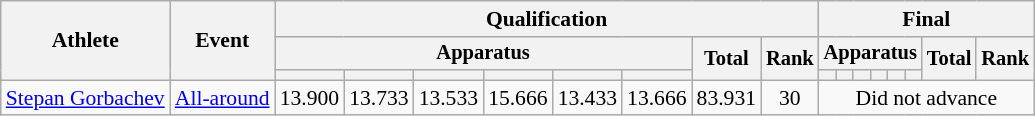<table class="wikitable" style="font-size:90%">
<tr>
<th rowspan=3>Athlete</th>
<th rowspan=3>Event</th>
<th colspan =8>Qualification</th>
<th colspan =8>Final</th>
</tr>
<tr style="font-size:95%">
<th colspan=6>Apparatus</th>
<th rowspan=2>Total</th>
<th rowspan=2>Rank</th>
<th colspan=6>Apparatus</th>
<th rowspan=2>Total</th>
<th rowspan=2>Rank</th>
</tr>
<tr style="font-size:95%">
<th></th>
<th></th>
<th></th>
<th></th>
<th></th>
<th></th>
<th></th>
<th></th>
<th></th>
<th></th>
<th></th>
<th></th>
</tr>
<tr align=center>
<td align=left><a href='#'>Stepan Gorbachev</a></td>
<td align=left><a href='#'>All-around</a></td>
<td>13.900</td>
<td>13.733</td>
<td>13.533</td>
<td>15.666</td>
<td>13.433</td>
<td>13.666</td>
<td>83.931</td>
<td>30</td>
<td colspan=8>Did not advance</td>
</tr>
</table>
